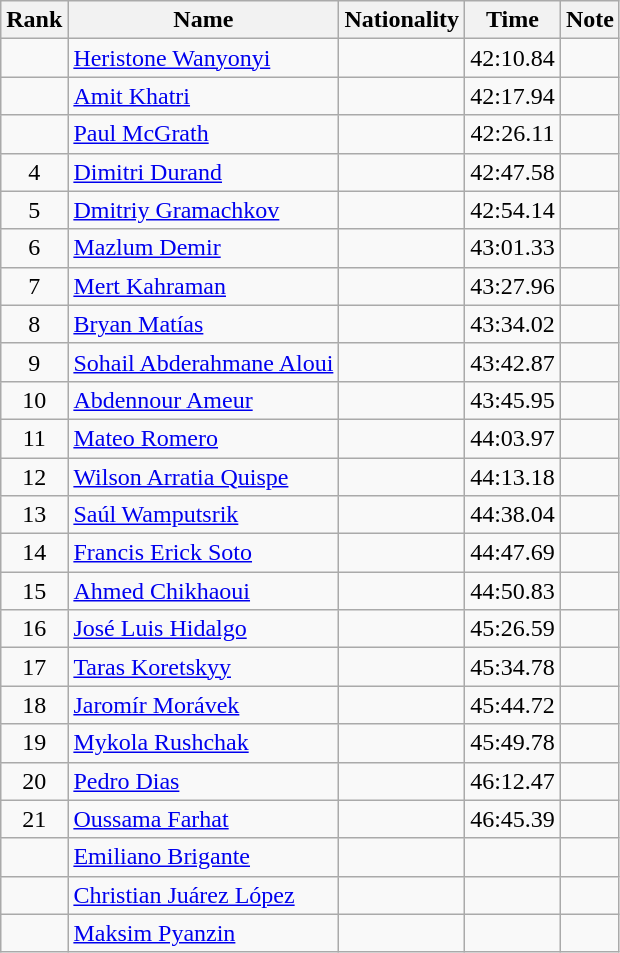<table class="wikitable sortable" style="text-align:center">
<tr>
<th>Rank</th>
<th>Name</th>
<th>Nationality</th>
<th>Time</th>
<th>Note</th>
</tr>
<tr>
<td></td>
<td align=left><a href='#'>Heristone Wanyonyi</a></td>
<td align=left></td>
<td>42:10.84</td>
<td></td>
</tr>
<tr>
<td></td>
<td align=left><a href='#'>Amit Khatri</a></td>
<td align="left"></td>
<td>42:17.94</td>
<td></td>
</tr>
<tr>
<td></td>
<td align=left><a href='#'>Paul McGrath</a></td>
<td align=left></td>
<td>42:26.11</td>
<td></td>
</tr>
<tr>
<td>4</td>
<td align=left><a href='#'>Dimitri Durand</a></td>
<td align=left></td>
<td>42:47.58</td>
<td></td>
</tr>
<tr>
<td>5</td>
<td align=left><a href='#'>Dmitriy Gramachkov</a></td>
<td align=left></td>
<td>42:54.14</td>
<td></td>
</tr>
<tr>
<td>6</td>
<td align=left><a href='#'>Mazlum Demir</a></td>
<td align=left></td>
<td>43:01.33</td>
<td></td>
</tr>
<tr>
<td>7</td>
<td align=left><a href='#'>Mert Kahraman</a></td>
<td align=left></td>
<td>43:27.96</td>
<td></td>
</tr>
<tr>
<td>8</td>
<td align=left><a href='#'>Bryan Matías</a></td>
<td align=left></td>
<td>43:34.02</td>
<td></td>
</tr>
<tr>
<td>9</td>
<td align=left><a href='#'>Sohail Abderahmane Aloui</a></td>
<td align=left></td>
<td>43:42.87</td>
<td></td>
</tr>
<tr>
<td>10</td>
<td align=left><a href='#'>Abdennour Ameur</a></td>
<td align=left></td>
<td>43:45.95</td>
<td></td>
</tr>
<tr>
<td>11</td>
<td align=left><a href='#'>Mateo Romero</a></td>
<td align=left></td>
<td>44:03.97</td>
<td></td>
</tr>
<tr>
<td>12</td>
<td align=left><a href='#'>Wilson Arratia Quispe</a></td>
<td align=left></td>
<td>44:13.18</td>
<td></td>
</tr>
<tr>
<td>13</td>
<td align=left><a href='#'>Saúl Wamputsrik</a></td>
<td align=left></td>
<td>44:38.04</td>
<td></td>
</tr>
<tr>
<td>14</td>
<td align=left><a href='#'>Francis Erick Soto</a></td>
<td align=left></td>
<td>44:47.69</td>
<td></td>
</tr>
<tr>
<td>15</td>
<td align=left><a href='#'>Ahmed Chikhaoui</a></td>
<td align=left></td>
<td>44:50.83</td>
<td></td>
</tr>
<tr>
<td>16</td>
<td align=left><a href='#'>José Luis Hidalgo</a></td>
<td align=left></td>
<td>45:26.59</td>
<td></td>
</tr>
<tr>
<td>17</td>
<td align=left><a href='#'>Taras Koretskyy</a></td>
<td align=left></td>
<td>45:34.78</td>
<td></td>
</tr>
<tr>
<td>18</td>
<td align=left><a href='#'>Jaromír Morávek</a></td>
<td align=left></td>
<td>45:44.72</td>
<td></td>
</tr>
<tr>
<td>19</td>
<td align=left><a href='#'>Mykola Rushchak</a></td>
<td align=left></td>
<td>45:49.78</td>
<td></td>
</tr>
<tr>
<td>20</td>
<td align=left><a href='#'>Pedro Dias</a></td>
<td align=left></td>
<td>46:12.47</td>
<td></td>
</tr>
<tr>
<td>21</td>
<td align=left><a href='#'>Oussama Farhat</a></td>
<td align=left></td>
<td>46:45.39</td>
<td></td>
</tr>
<tr>
<td></td>
<td align=left><a href='#'>Emiliano Brigante</a></td>
<td align=left></td>
<td></td>
<td></td>
</tr>
<tr>
<td></td>
<td align=left><a href='#'>Christian Juárez López</a></td>
<td align=left></td>
<td></td>
<td></td>
</tr>
<tr>
<td></td>
<td align=left><a href='#'>Maksim Pyanzin</a></td>
<td align=left></td>
<td></td>
<td></td>
</tr>
</table>
